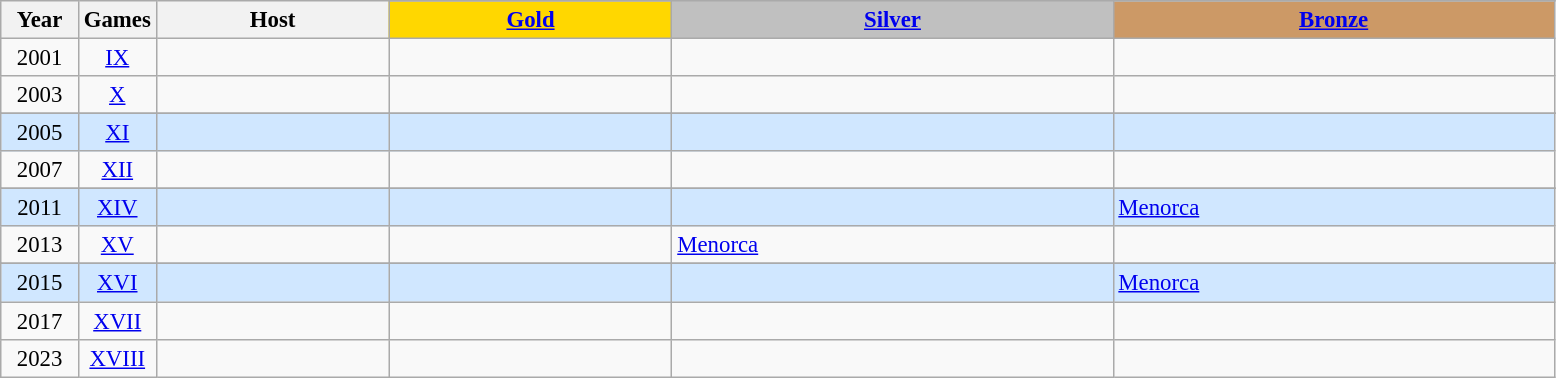<table class="wikitable" style="text-align: center; font-size:95%;">
<tr>
<th rowspan="2" style="width:5%;">Year</th>
<th rowspan="2" style="width:5%;">Games</th>
<th rowspan="2" style="width:15%;">Host</th>
</tr>
<tr>
<th style="background-color: gold"><a href='#'>Gold</a></th>
<th style="background-color: silver"><a href='#'>Silver</a></th>
<th style="background-color: #CC9966"><a href='#'>Bronze</a></th>
</tr>
<tr>
<td>2001</td>
<td align=center><a href='#'>IX</a></td>
<td align="left"></td>
<td align="left"></td>
<td align="left"></td>
<td align="left"></td>
</tr>
<tr>
<td>2003</td>
<td align=center><a href='#'>X</a></td>
<td align="left"></td>
<td align="left"></td>
<td align="left"></td>
<td align="left"></td>
</tr>
<tr>
</tr>
<tr style="text-align:center; background:#d0e7ff;">
<td>2005</td>
<td align=center><a href='#'>XI</a></td>
<td align="left"></td>
<td align="left"></td>
<td align="left"></td>
<td align="left"></td>
</tr>
<tr>
<td>2007</td>
<td align=center><a href='#'>XII</a></td>
<td align="left"></td>
<td align="left"></td>
<td align="left"></td>
<td align="left"></td>
</tr>
<tr>
</tr>
<tr style="text-align:center; background:#d0e7ff;">
<td>2011</td>
<td align=center><a href='#'>XIV</a></td>
<td align="left"></td>
<td align="left"></td>
<td align="left"></td>
<td align=left> <a href='#'>Menorca</a></td>
</tr>
<tr>
<td>2013</td>
<td align=center><a href='#'>XV</a></td>
<td align="left"></td>
<td align="left"></td>
<td align=left> <a href='#'>Menorca</a></td>
<td align="left"></td>
</tr>
<tr>
</tr>
<tr style="text-align:center; background:#d0e7ff;">
<td>2015</td>
<td align=center><a href='#'>XVI</a></td>
<td align="left"></td>
<td align="left"></td>
<td align="left"></td>
<td align=left> <a href='#'>Menorca</a></td>
</tr>
<tr>
<td>2017</td>
<td align=center><a href='#'>XVII</a></td>
<td align="left"></td>
<td align="left"></td>
<td align="left"></td>
<td align=left></td>
</tr>
<tr>
<td>2023</td>
<td align=center><a href='#'>XVIII</a></td>
<td align="left"></td>
<td align="left"></td>
<td align="left"></td>
<td align=left></td>
</tr>
</table>
